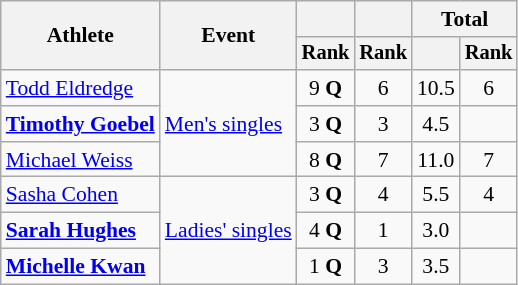<table class=wikitable style=font-size:90%;text-align:center>
<tr>
<th rowspan=2>Athlete</th>
<th rowspan=2>Event</th>
<th></th>
<th></th>
<th colspan=2>Total</th>
</tr>
<tr style=font-size:95%>
<th>Rank</th>
<th>Rank</th>
<th></th>
<th>Rank</th>
</tr>
<tr>
<td align=left><a href='#'>Todd Eldredge</a></td>
<td align=left rowspan=3><a href='#'>Men's singles</a></td>
<td>9 <strong>Q</strong></td>
<td>6</td>
<td>10.5</td>
<td>6</td>
</tr>
<tr>
<td align=left><strong><a href='#'>Timothy Goebel</a></strong></td>
<td>3 <strong>Q</strong></td>
<td>3</td>
<td>4.5</td>
<td></td>
</tr>
<tr>
<td align=left><a href='#'>Michael Weiss</a></td>
<td>8 <strong>Q</strong></td>
<td>7</td>
<td>11.0</td>
<td>7</td>
</tr>
<tr>
<td align=left><a href='#'>Sasha Cohen</a></td>
<td align=left rowspan=3><a href='#'>Ladies' singles</a></td>
<td>3 <strong>Q</strong></td>
<td>4</td>
<td>5.5</td>
<td>4</td>
</tr>
<tr>
<td align=left><strong><a href='#'>Sarah Hughes</a></strong></td>
<td>4 <strong>Q</strong></td>
<td>1</td>
<td>3.0</td>
<td></td>
</tr>
<tr>
<td align=left><strong><a href='#'>Michelle Kwan</a></strong></td>
<td>1 <strong>Q</strong></td>
<td>3</td>
<td>3.5</td>
<td></td>
</tr>
</table>
